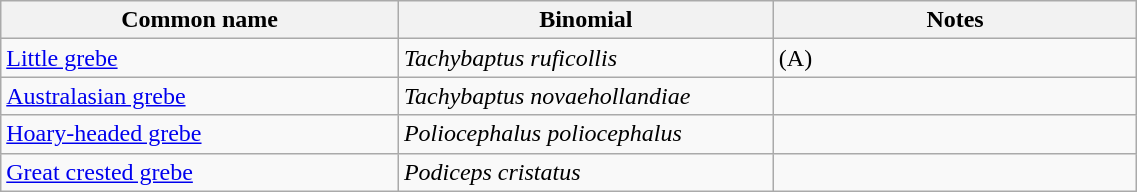<table style="width:60%;" class="wikitable">
<tr>
<th width=35%>Common name</th>
<th width=33%>Binomial</th>
<th width=32%>Notes</th>
</tr>
<tr>
<td><a href='#'>Little grebe</a></td>
<td><em>Tachybaptus ruficollis</em></td>
<td>(A)</td>
</tr>
<tr>
<td><a href='#'>Australasian grebe</a></td>
<td><em>Tachybaptus novaehollandiae</em></td>
<td></td>
</tr>
<tr>
<td><a href='#'>Hoary-headed grebe</a></td>
<td><em>Poliocephalus poliocephalus</em></td>
<td></td>
</tr>
<tr>
<td><a href='#'>Great crested grebe</a></td>
<td><em>Podiceps cristatus</em></td>
<td></td>
</tr>
</table>
